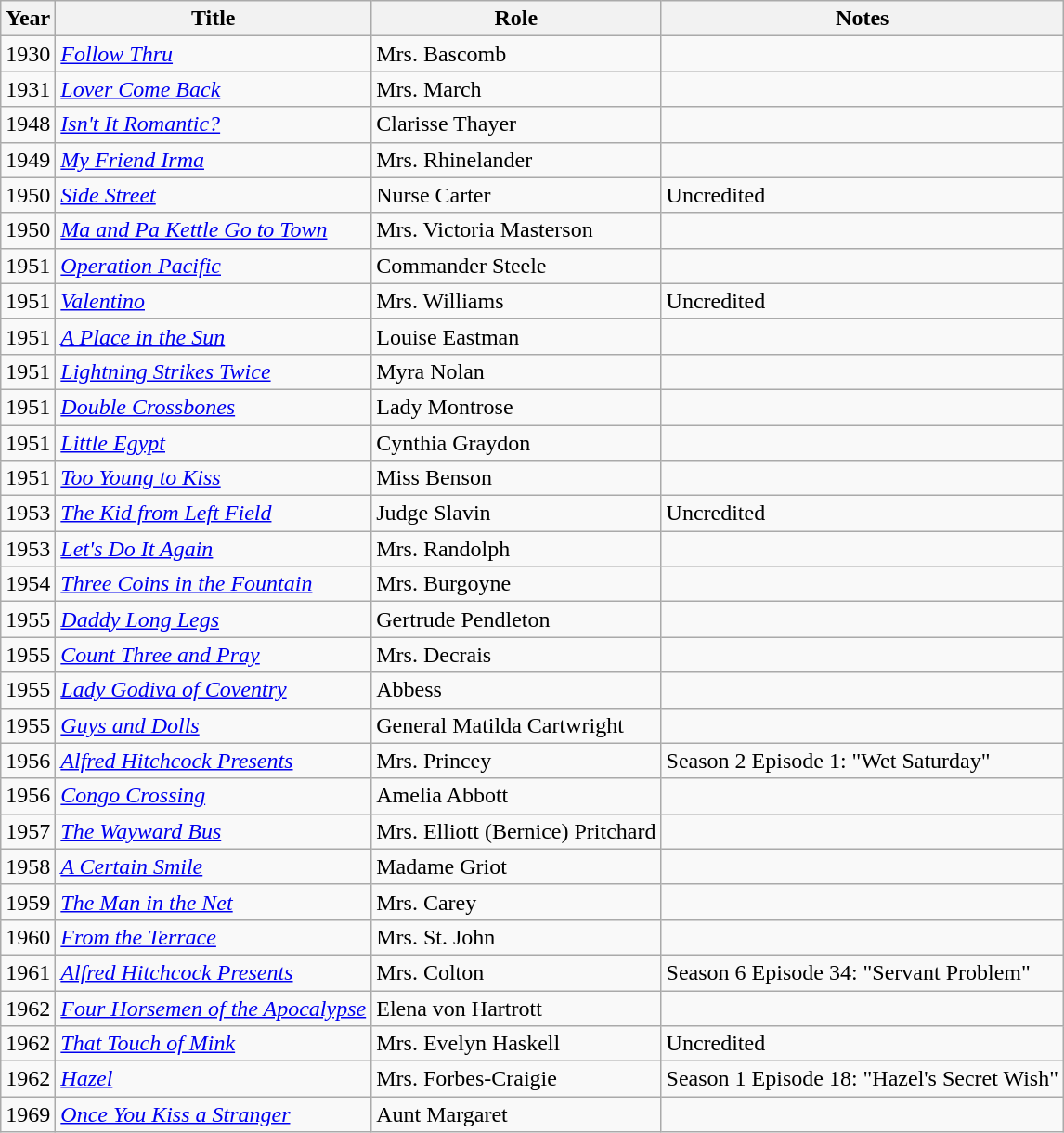<table class="wikitable">
<tr>
<th>Year</th>
<th>Title</th>
<th>Role</th>
<th>Notes</th>
</tr>
<tr>
<td>1930</td>
<td><em><a href='#'>Follow Thru</a></em></td>
<td>Mrs. Bascomb</td>
<td></td>
</tr>
<tr>
<td>1931</td>
<td><em><a href='#'>Lover Come Back</a></em></td>
<td>Mrs. March</td>
<td></td>
</tr>
<tr>
<td>1948</td>
<td><em><a href='#'>Isn't It Romantic?</a></em></td>
<td>Clarisse Thayer</td>
<td></td>
</tr>
<tr>
<td>1949</td>
<td><em><a href='#'>My Friend Irma</a></em></td>
<td>Mrs. Rhinelander</td>
<td></td>
</tr>
<tr>
<td>1950</td>
<td><em><a href='#'>Side Street</a></em></td>
<td>Nurse Carter</td>
<td>Uncredited</td>
</tr>
<tr>
<td>1950</td>
<td><em><a href='#'>Ma and Pa Kettle Go to Town</a></em></td>
<td>Mrs. Victoria Masterson</td>
<td></td>
</tr>
<tr>
<td>1951</td>
<td><em><a href='#'>Operation Pacific</a></em></td>
<td>Commander Steele</td>
<td></td>
</tr>
<tr>
<td>1951</td>
<td><em><a href='#'>Valentino</a></em></td>
<td>Mrs. Williams</td>
<td>Uncredited</td>
</tr>
<tr>
<td>1951</td>
<td><em><a href='#'>A Place in the Sun</a></em></td>
<td>Louise Eastman</td>
<td></td>
</tr>
<tr>
<td>1951</td>
<td><em><a href='#'>Lightning Strikes Twice</a></em></td>
<td>Myra Nolan</td>
<td></td>
</tr>
<tr>
<td>1951</td>
<td><em><a href='#'>Double Crossbones</a></em></td>
<td>Lady Montrose</td>
<td></td>
</tr>
<tr>
<td>1951</td>
<td><em><a href='#'>Little Egypt</a></em></td>
<td>Cynthia Graydon</td>
<td></td>
</tr>
<tr>
<td>1951</td>
<td><em><a href='#'>Too Young to Kiss</a></em></td>
<td>Miss Benson</td>
<td></td>
</tr>
<tr>
<td>1953</td>
<td><em><a href='#'>The Kid from Left Field</a></em></td>
<td>Judge Slavin</td>
<td>Uncredited</td>
</tr>
<tr>
<td>1953</td>
<td><em><a href='#'>Let's Do It Again</a></em></td>
<td>Mrs. Randolph</td>
<td></td>
</tr>
<tr>
<td>1954</td>
<td><em><a href='#'>Three Coins in the Fountain</a></em></td>
<td>Mrs. Burgoyne</td>
<td></td>
</tr>
<tr>
<td>1955</td>
<td><em><a href='#'>Daddy Long Legs</a></em></td>
<td>Gertrude Pendleton</td>
<td></td>
</tr>
<tr>
<td>1955</td>
<td><em><a href='#'>Count Three and Pray</a></em></td>
<td>Mrs. Decrais</td>
<td></td>
</tr>
<tr>
<td>1955</td>
<td><em><a href='#'>Lady Godiva of Coventry</a></em></td>
<td>Abbess</td>
<td></td>
</tr>
<tr>
<td>1955</td>
<td><em><a href='#'>Guys and Dolls</a></em></td>
<td>General Matilda Cartwright</td>
<td></td>
</tr>
<tr>
<td>1956</td>
<td><em><a href='#'>Alfred Hitchcock Presents</a></em></td>
<td>Mrs. Princey</td>
<td>Season 2 Episode 1: "Wet Saturday"</td>
</tr>
<tr>
<td>1956</td>
<td><em><a href='#'>Congo Crossing</a></em></td>
<td>Amelia Abbott</td>
<td></td>
</tr>
<tr>
<td>1957</td>
<td><em><a href='#'>The Wayward Bus</a></em></td>
<td>Mrs. Elliott (Bernice) Pritchard</td>
<td></td>
</tr>
<tr>
<td>1958</td>
<td><em><a href='#'>A Certain Smile</a></em></td>
<td>Madame Griot</td>
<td></td>
</tr>
<tr>
<td>1959</td>
<td><em><a href='#'>The Man in the Net</a></em></td>
<td>Mrs. Carey</td>
<td></td>
</tr>
<tr>
<td>1960</td>
<td><em><a href='#'>From the Terrace</a></em></td>
<td>Mrs. St. John</td>
<td></td>
</tr>
<tr>
<td>1961</td>
<td><em><a href='#'>Alfred Hitchcock Presents</a></em></td>
<td>Mrs. Colton</td>
<td>Season 6 Episode 34: "Servant Problem"</td>
</tr>
<tr>
<td>1962</td>
<td><em><a href='#'>Four Horsemen of the Apocalypse</a></em></td>
<td>Elena von Hartrott</td>
<td></td>
</tr>
<tr>
<td>1962</td>
<td><em><a href='#'>That Touch of Mink</a></em></td>
<td>Mrs. Evelyn Haskell</td>
<td>Uncredited</td>
</tr>
<tr>
<td>1962</td>
<td><em><a href='#'>Hazel</a></em></td>
<td>Mrs. Forbes-Craigie</td>
<td>Season 1 Episode 18: "Hazel's Secret Wish"</td>
</tr>
<tr>
<td>1969</td>
<td><em><a href='#'>Once You Kiss a Stranger</a></em></td>
<td>Aunt Margaret</td>
<td></td>
</tr>
</table>
